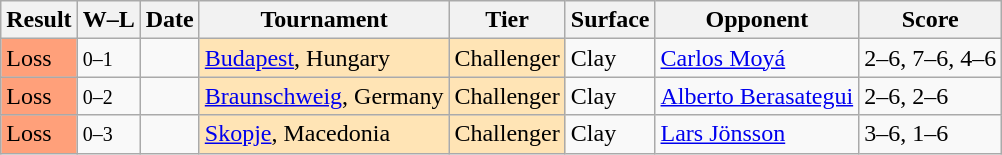<table class="sortable wikitable">
<tr>
<th>Result</th>
<th class="unsortable">W–L</th>
<th>Date</th>
<th>Tournament</th>
<th>Tier</th>
<th>Surface</th>
<th>Opponent</th>
<th class="unsortable">Score</th>
</tr>
<tr>
<td style="background:#ffa07a;">Loss</td>
<td><small>0–1</small></td>
<td></td>
<td style="background:moccasin;"><a href='#'>Budapest</a>, Hungary</td>
<td style="background:moccasin;">Challenger</td>
<td>Clay</td>
<td> <a href='#'>Carlos Moyá</a></td>
<td>2–6, 7–6, 4–6</td>
</tr>
<tr>
<td style="background:#ffa07a;">Loss</td>
<td><small>0–2</small></td>
<td></td>
<td style="background:moccasin;"><a href='#'>Braunschweig</a>, Germany</td>
<td style="background:moccasin;">Challenger</td>
<td>Clay</td>
<td> <a href='#'>Alberto Berasategui</a></td>
<td>2–6, 2–6</td>
</tr>
<tr>
<td style="background:#ffa07a;">Loss</td>
<td><small>0–3</small></td>
<td></td>
<td style="background:moccasin;"><a href='#'>Skopje</a>, Macedonia</td>
<td style="background:moccasin;">Challenger</td>
<td>Clay</td>
<td> <a href='#'>Lars Jönsson</a></td>
<td>3–6, 1–6</td>
</tr>
</table>
